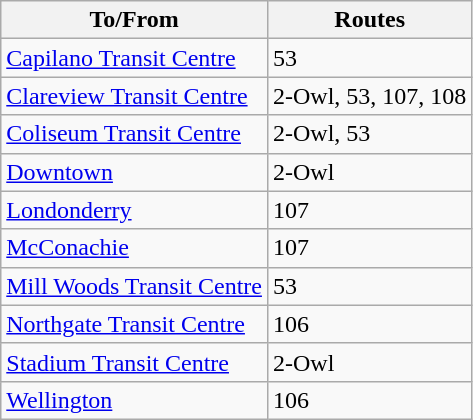<table class="wikitable mw-collapsible mw-collapsed" style="font-size: 100%" width=align=>
<tr>
<th>To/From</th>
<th>Routes</th>
</tr>
<tr>
<td><a href='#'>Capilano Transit Centre</a></td>
<td>53</td>
</tr>
<tr>
<td><a href='#'>Clareview Transit Centre</a></td>
<td>2-Owl, 53, 107, 108</td>
</tr>
<tr>
<td><a href='#'>Coliseum Transit Centre</a></td>
<td>2-Owl, 53</td>
</tr>
<tr>
<td><a href='#'>Downtown</a></td>
<td>2-Owl</td>
</tr>
<tr>
<td><a href='#'>Londonderry</a></td>
<td>107</td>
</tr>
<tr>
<td><a href='#'>McConachie</a></td>
<td>107</td>
</tr>
<tr>
<td><a href='#'>Mill Woods Transit Centre</a></td>
<td>53</td>
</tr>
<tr>
<td><a href='#'>Northgate Transit Centre</a></td>
<td>106</td>
</tr>
<tr>
<td><a href='#'>Stadium Transit Centre</a></td>
<td>2-Owl</td>
</tr>
<tr>
<td><a href='#'>Wellington</a></td>
<td>106</td>
</tr>
</table>
